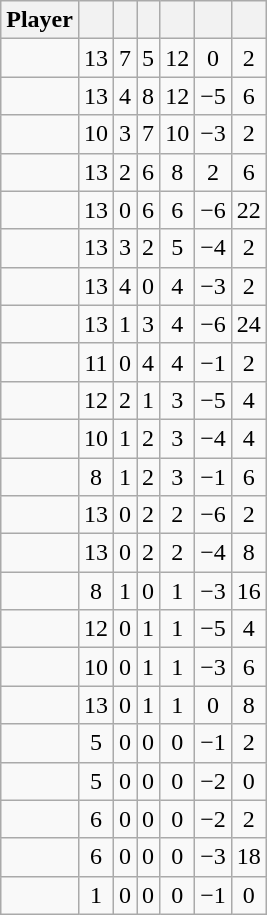<table class="wikitable sortable" style="text-align:center;">
<tr>
<th>Player</th>
<th></th>
<th></th>
<th></th>
<th></th>
<th data-sort-type="number"></th>
<th></th>
</tr>
<tr>
<td></td>
<td>13</td>
<td>7</td>
<td>5</td>
<td>12</td>
<td>0</td>
<td>2</td>
</tr>
<tr>
<td></td>
<td>13</td>
<td>4</td>
<td>8</td>
<td>12</td>
<td>−5</td>
<td>6</td>
</tr>
<tr>
<td></td>
<td>10</td>
<td>3</td>
<td>7</td>
<td>10</td>
<td>−3</td>
<td>2</td>
</tr>
<tr>
<td></td>
<td>13</td>
<td>2</td>
<td>6</td>
<td>8</td>
<td>2</td>
<td>6</td>
</tr>
<tr>
<td></td>
<td>13</td>
<td>0</td>
<td>6</td>
<td>6</td>
<td>−6</td>
<td>22</td>
</tr>
<tr>
<td></td>
<td>13</td>
<td>3</td>
<td>2</td>
<td>5</td>
<td>−4</td>
<td>2</td>
</tr>
<tr>
<td></td>
<td>13</td>
<td>4</td>
<td>0</td>
<td>4</td>
<td>−3</td>
<td>2</td>
</tr>
<tr>
<td></td>
<td>13</td>
<td>1</td>
<td>3</td>
<td>4</td>
<td>−6</td>
<td>24</td>
</tr>
<tr>
<td></td>
<td>11</td>
<td>0</td>
<td>4</td>
<td>4</td>
<td>−1</td>
<td>2</td>
</tr>
<tr>
<td></td>
<td>12</td>
<td>2</td>
<td>1</td>
<td>3</td>
<td>−5</td>
<td>4</td>
</tr>
<tr>
<td></td>
<td>10</td>
<td>1</td>
<td>2</td>
<td>3</td>
<td>−4</td>
<td>4</td>
</tr>
<tr>
<td></td>
<td>8</td>
<td>1</td>
<td>2</td>
<td>3</td>
<td>−1</td>
<td>6</td>
</tr>
<tr>
<td></td>
<td>13</td>
<td>0</td>
<td>2</td>
<td>2</td>
<td>−6</td>
<td>2</td>
</tr>
<tr>
<td></td>
<td>13</td>
<td>0</td>
<td>2</td>
<td>2</td>
<td>−4</td>
<td>8</td>
</tr>
<tr>
<td></td>
<td>8</td>
<td>1</td>
<td>0</td>
<td>1</td>
<td>−3</td>
<td>16</td>
</tr>
<tr>
<td></td>
<td>12</td>
<td>0</td>
<td>1</td>
<td>1</td>
<td>−5</td>
<td>4</td>
</tr>
<tr>
<td></td>
<td>10</td>
<td>0</td>
<td>1</td>
<td>1</td>
<td>−3</td>
<td>6</td>
</tr>
<tr>
<td></td>
<td>13</td>
<td>0</td>
<td>1</td>
<td>1</td>
<td>0</td>
<td>8</td>
</tr>
<tr>
<td></td>
<td>5</td>
<td>0</td>
<td>0</td>
<td>0</td>
<td>−1</td>
<td>2</td>
</tr>
<tr>
<td></td>
<td>5</td>
<td>0</td>
<td>0</td>
<td>0</td>
<td>−2</td>
<td>0</td>
</tr>
<tr>
<td></td>
<td>6</td>
<td>0</td>
<td>0</td>
<td>0</td>
<td>−2</td>
<td>2</td>
</tr>
<tr>
<td></td>
<td>6</td>
<td>0</td>
<td>0</td>
<td>0</td>
<td>−3</td>
<td>18</td>
</tr>
<tr>
<td></td>
<td>1</td>
<td>0</td>
<td>0</td>
<td>0</td>
<td>−1</td>
<td>0</td>
</tr>
</table>
